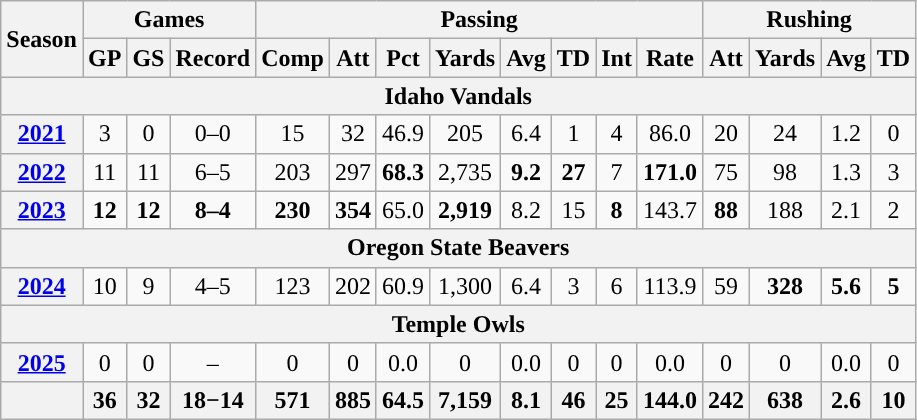<table class="wikitable" style="text-align:center;">
<tr>
<th rowspan="2">Season</th>
<th colspan="3">Games</th>
<th colspan="8">Passing</th>
<th colspan="5">Rushing</th>
</tr>
<tr>
<th>GP</th>
<th>GS</th>
<th>Record</th>
<th>Comp</th>
<th>Att</th>
<th>Pct</th>
<th>Yards</th>
<th>Avg</th>
<th>TD</th>
<th>Int</th>
<th>Rate</th>
<th>Att</th>
<th>Yards</th>
<th>Avg</th>
<th>TD</th>
</tr>
<tr>
<th colspan="16">Idaho Vandals</th>
</tr>
<tr>
<th><a href='#'>2021</a></th>
<td>3</td>
<td>0</td>
<td>0–0</td>
<td>15</td>
<td>32</td>
<td>46.9</td>
<td>205</td>
<td>6.4</td>
<td>1</td>
<td>4</td>
<td>86.0</td>
<td>20</td>
<td>24</td>
<td>1.2</td>
<td>0</td>
</tr>
<tr>
<th><a href='#'>2022</a></th>
<td>11</td>
<td>11</td>
<td>6–5</td>
<td>203</td>
<td>297</td>
<td><strong>68.3</strong></td>
<td>2,735</td>
<td><strong>9.2</strong></td>
<td><strong>27</strong></td>
<td>7</td>
<td><strong>171.0</strong></td>
<td>75</td>
<td>98</td>
<td>1.3</td>
<td>3</td>
</tr>
<tr>
<th><a href='#'>2023</a></th>
<td><strong>12</strong></td>
<td><strong>12</strong></td>
<td><strong>8–4</strong></td>
<td><strong>230</strong></td>
<td><strong>354</strong></td>
<td>65.0</td>
<td><strong>2,919</strong></td>
<td>8.2</td>
<td>15</td>
<td><strong>8</strong></td>
<td>143.7</td>
<td><strong>88</strong></td>
<td>188</td>
<td>2.1</td>
<td>2</td>
</tr>
<tr>
<th colspan="16">Oregon State Beavers</th>
</tr>
<tr>
<th><a href='#'>2024</a></th>
<td>10</td>
<td>9</td>
<td>4–5</td>
<td>123</td>
<td>202</td>
<td>60.9</td>
<td>1,300</td>
<td>6.4</td>
<td>3</td>
<td>6</td>
<td>113.9</td>
<td>59</td>
<td><strong>328</strong></td>
<td><strong>5.6</strong></td>
<td><strong>5</strong></td>
</tr>
<tr>
<th colspan="16">Temple Owls</th>
</tr>
<tr>
<th><a href='#'>2025</a></th>
<td>0</td>
<td>0</td>
<td>–</td>
<td>0</td>
<td>0</td>
<td>0.0</td>
<td>0</td>
<td>0.0</td>
<td>0</td>
<td>0</td>
<td>0.0</td>
<td>0</td>
<td>0</td>
<td>0.0</td>
<td>0</td>
</tr>
<tr>
<th></th>
<th>36</th>
<th>32</th>
<th>18−14</th>
<th>571</th>
<th>885</th>
<th>64.5</th>
<th>7,159</th>
<th>8.1</th>
<th>46</th>
<th>25</th>
<th>144.0</th>
<th>242</th>
<th>638</th>
<th>2.6</th>
<th>10</th>
</tr>
</table>
